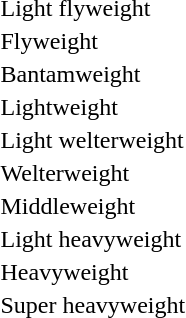<table>
<tr>
<td rowspan=2>Light flyweight<br></td>
<td rowspan=2></td>
<td rowspan=2></td>
<td></td>
</tr>
<tr>
<td></td>
</tr>
<tr>
<td rowspan=2>Flyweight<br></td>
<td rowspan=2></td>
<td rowspan=2></td>
<td></td>
</tr>
<tr>
<td></td>
</tr>
<tr>
<td rowspan=2>Bantamweight<br></td>
<td rowspan=2></td>
<td rowspan=2></td>
<td></td>
</tr>
<tr>
<td></td>
</tr>
<tr>
<td rowspan=2>Lightweight<br></td>
<td rowspan=2></td>
<td rowspan=2></td>
<td></td>
</tr>
<tr>
<td></td>
</tr>
<tr>
<td rowspan=2>Light welterweight<br></td>
<td rowspan=2></td>
<td rowspan=2></td>
<td></td>
</tr>
<tr>
<td></td>
</tr>
<tr>
<td rowspan=2>Welterweight<br></td>
<td rowspan=2></td>
<td rowspan=2></td>
<td></td>
</tr>
<tr>
<td></td>
</tr>
<tr>
<td rowspan=2>Middleweight<br></td>
<td rowspan=2></td>
<td rowspan=2></td>
<td></td>
</tr>
<tr>
<td></td>
</tr>
<tr>
<td rowspan=2>Light heavyweight<br></td>
<td rowspan=2></td>
<td rowspan=2></td>
<td></td>
</tr>
<tr>
<td></td>
</tr>
<tr>
<td rowspan=2>Heavyweight<br></td>
<td rowspan=2></td>
<td rowspan=2></td>
<td></td>
</tr>
<tr>
<td></td>
</tr>
<tr>
<td rowspan=2>Super heavyweight<br></td>
<td rowspan=2></td>
<td rowspan=2></td>
<td></td>
</tr>
<tr>
<td></td>
</tr>
</table>
